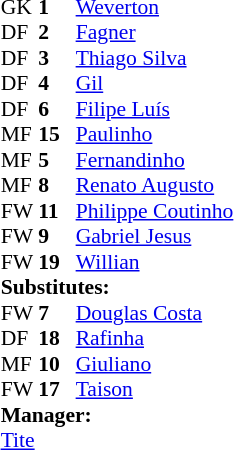<table style="font-size:90%; margin:0.2em auto;" cellspacing="0" cellpadding="0">
<tr>
<th width="25"></th>
<th width="25"></th>
</tr>
<tr>
<td>GK</td>
<td><strong>1</strong></td>
<td><a href='#'>Weverton</a></td>
</tr>
<tr>
<td>DF</td>
<td><strong>2</strong></td>
<td><a href='#'>Fagner</a></td>
<td></td>
<td></td>
</tr>
<tr>
<td>DF</td>
<td><strong>3</strong></td>
<td><a href='#'>Thiago Silva</a></td>
</tr>
<tr>
<td>DF</td>
<td><strong>4</strong></td>
<td><a href='#'>Gil</a></td>
</tr>
<tr>
<td>DF</td>
<td><strong>6</strong></td>
<td><a href='#'>Filipe Luís</a></td>
</tr>
<tr>
<td>MF</td>
<td><strong>15</strong></td>
<td><a href='#'>Paulinho</a></td>
<td></td>
<td></td>
</tr>
<tr>
<td>MF</td>
<td><strong>5</strong></td>
<td><a href='#'>Fernandinho</a></td>
</tr>
<tr>
<td>MF</td>
<td><strong>8</strong></td>
<td><a href='#'>Renato Augusto</a></td>
<td></td>
<td></td>
</tr>
<tr>
<td>FW</td>
<td><strong>11</strong></td>
<td><a href='#'>Philippe Coutinho</a></td>
</tr>
<tr>
<td>FW</td>
<td><strong>9</strong></td>
<td><a href='#'>Gabriel Jesus</a></td>
<td></td>
<td></td>
</tr>
<tr>
<td>FW</td>
<td><strong>19</strong></td>
<td><a href='#'>Willian</a></td>
</tr>
<tr>
<td colspan=3><strong>Substitutes:</strong></td>
</tr>
<tr>
<td>FW</td>
<td><strong>7</strong></td>
<td><a href='#'>Douglas Costa</a></td>
<td></td>
<td></td>
</tr>
<tr>
<td>DF</td>
<td><strong>18</strong></td>
<td><a href='#'>Rafinha</a></td>
<td></td>
<td></td>
</tr>
<tr>
<td>MF</td>
<td><strong>10</strong></td>
<td><a href='#'>Giuliano</a></td>
<td></td>
<td></td>
</tr>
<tr>
<td>FW</td>
<td><strong>17</strong></td>
<td><a href='#'>Taison</a></td>
<td></td>
<td></td>
</tr>
<tr>
<td colspan=3><strong>Manager:</strong></td>
</tr>
<tr>
<td colspan=4> <a href='#'>Tite</a></td>
</tr>
</table>
